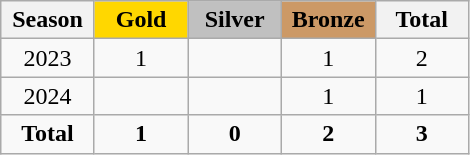<table class="wikitable" style="text-align:center;">
<tr>
<th width="55">Season</th>
<th width="55" style="background: gold;">Gold</th>
<th width="55" style="background: silver;">Silver</th>
<th width="55" style="background: #cc9966;">Bronze</th>
<th width="55">Total</th>
</tr>
<tr>
<td>2023</td>
<td>1</td>
<td></td>
<td>1</td>
<td>2</td>
</tr>
<tr>
<td>2024</td>
<td></td>
<td></td>
<td>1</td>
<td>1</td>
</tr>
<tr>
<td><strong>Total</strong></td>
<td><strong>1</strong></td>
<td><strong>0</strong></td>
<td><strong>2</strong></td>
<td><strong>3</strong></td>
</tr>
</table>
